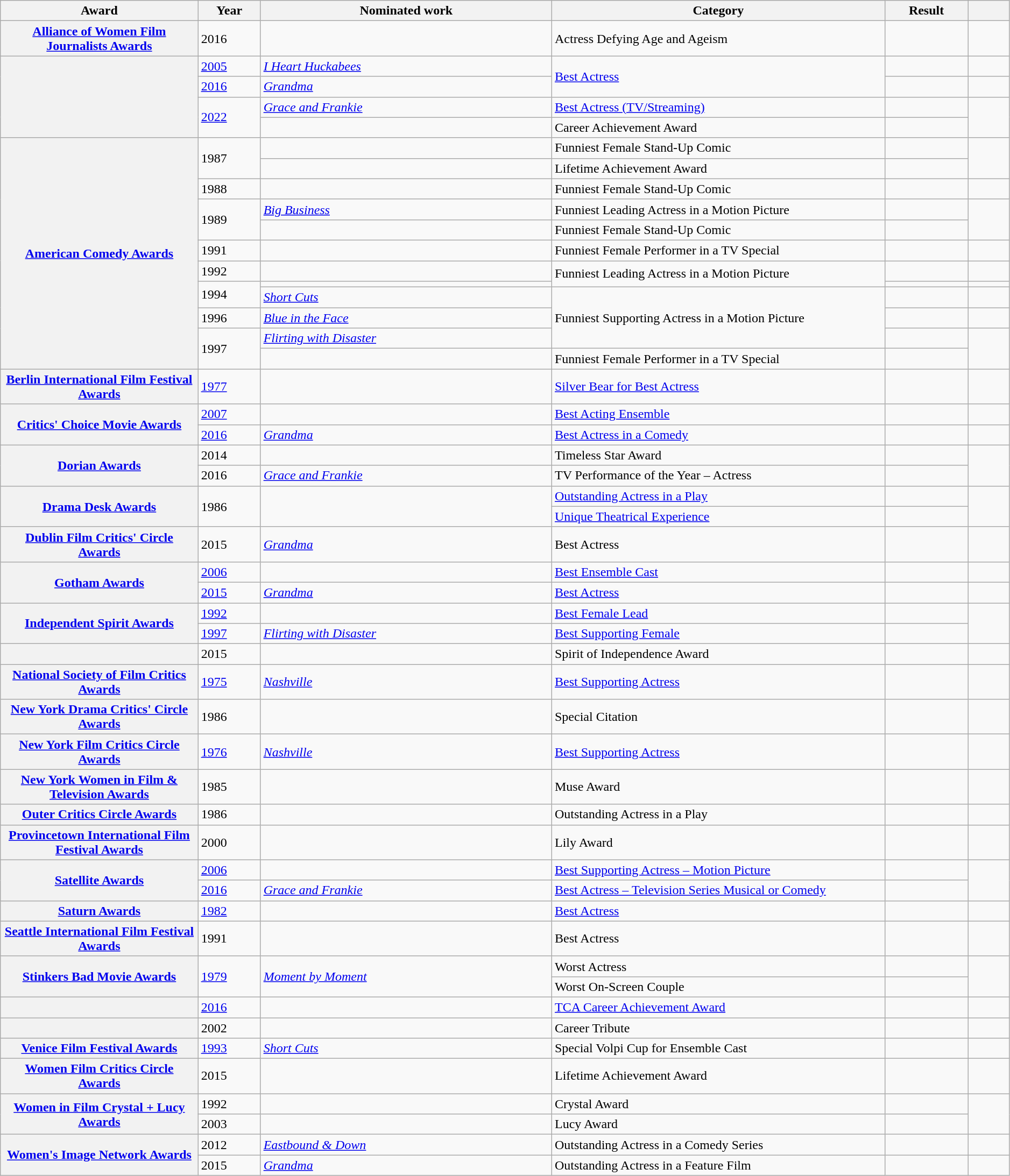<table class="wikitable sortable plainrowheaders" style="width:99%;">
<tr>
<th scope="col" style="width:19%;">Award</th>
<th scope="col" style="width:6%;">Year</th>
<th scope="col" style="width:28%;">Nominated work</th>
<th scope="col" style="width:32%;">Category</th>
<th scope="col" style="width:8%;">Result</th>
<th scope="col" style="width:4%;" class="unsortable"></th>
</tr>
<tr>
<th scope="row"><a href='#'>Alliance of Women Film Journalists Awards</a></th>
<td>2016</td>
<td></td>
<td>Actress Defying Age and Ageism</td>
<td></td>
<td style="text-align:center;"></td>
</tr>
<tr>
<th scope="row" rowspan="4"></th>
<td><a href='#'>2005</a></td>
<td><em><a href='#'>I Heart Huckabees</a></em></td>
<td rowspan="2"><a href='#'>Best Actress</a></td>
<td></td>
<td style="text-align:center;"></td>
</tr>
<tr>
<td><a href='#'>2016</a></td>
<td><em><a href='#'>Grandma</a></em></td>
<td></td>
<td style="text-align:center;"></td>
</tr>
<tr>
<td rowspan="2"><a href='#'>2022</a></td>
<td><em><a href='#'>Grace and Frankie</a></em></td>
<td><a href='#'>Best Actress (TV/Streaming)</a></td>
<td></td>
<td style="text-align:center;" rowspan="2"></td>
</tr>
<tr>
<td></td>
<td>Career Achievement Award</td>
<td></td>
</tr>
<tr>
<th scope="row" rowspan="12"><a href='#'>American Comedy Awards</a></th>
<td rowspan="2">1987</td>
<td></td>
<td>Funniest Female Stand-Up Comic</td>
<td></td>
<td style="text-align:center;" rowspan="2"></td>
</tr>
<tr>
<td></td>
<td>Lifetime Achievement Award</td>
<td></td>
</tr>
<tr>
<td>1988</td>
<td></td>
<td>Funniest Female Stand-Up Comic</td>
<td></td>
<td style="text-align:center;"></td>
</tr>
<tr>
<td rowspan="2">1989</td>
<td><em><a href='#'>Big Business</a></em></td>
<td>Funniest Leading Actress in a Motion Picture</td>
<td></td>
<td style="text-align:center;" rowspan="2"></td>
</tr>
<tr>
<td></td>
<td>Funniest Female Stand-Up Comic</td>
<td></td>
</tr>
<tr>
<td>1991</td>
<td></td>
<td>Funniest Female Performer in a TV Special</td>
<td></td>
<td style="text-align:center;"></td>
</tr>
<tr>
<td>1992</td>
<td></td>
<td rowspan="2">Funniest Leading Actress in a Motion Picture</td>
<td></td>
<td style="text-align:center;"></td>
</tr>
<tr>
<td rowspan="2">1994</td>
<td></td>
<td></td>
<td style="text-align:center;"></td>
</tr>
<tr>
<td><em><a href='#'>Short Cuts</a></em></td>
<td rowspan="3">Funniest Supporting Actress in a Motion Picture</td>
<td></td>
<td style="text-align:center;"></td>
</tr>
<tr>
<td>1996</td>
<td><em><a href='#'>Blue in the Face</a></em></td>
<td></td>
<td style="text-align:center;"></td>
</tr>
<tr>
<td rowspan="2">1997</td>
<td><em><a href='#'>Flirting with Disaster</a></em></td>
<td></td>
<td style="text-align:center;" rowspan="2"></td>
</tr>
<tr>
<td></td>
<td>Funniest Female Performer in a TV Special</td>
<td></td>
</tr>
<tr>
<th scope="row"><a href='#'>Berlin International Film Festival Awards</a></th>
<td><a href='#'>1977</a></td>
<td></td>
<td><a href='#'>Silver Bear for Best Actress</a></td>
<td></td>
<td style="text-align:center;"></td>
</tr>
<tr>
<th scope="row" rowspan="2"><a href='#'>Critics' Choice Movie Awards</a></th>
<td><a href='#'>2007</a></td>
<td></td>
<td><a href='#'>Best Acting Ensemble</a></td>
<td></td>
<td style="text-align:center;"></td>
</tr>
<tr>
<td><a href='#'>2016</a></td>
<td><em><a href='#'>Grandma</a></em></td>
<td><a href='#'>Best Actress in a Comedy</a></td>
<td></td>
<td style="text-align:center;"></td>
</tr>
<tr>
<th scope="row" rowspan="2"><a href='#'>Dorian Awards</a></th>
<td>2014</td>
<td></td>
<td>Timeless Star Award</td>
<td></td>
<td style="text-align:center;" rowspan="2"></td>
</tr>
<tr>
<td>2016</td>
<td><em><a href='#'>Grace and Frankie</a></em></td>
<td>TV Performance of the Year – Actress</td>
<td></td>
</tr>
<tr>
<th scope="row" rowspan="2"><a href='#'>Drama Desk Awards</a></th>
<td rowspan="2">1986</td>
<td rowspan="2"></td>
<td><a href='#'>Outstanding Actress in a Play</a></td>
<td></td>
<td style="text-align:center;" rowspan="2"></td>
</tr>
<tr>
<td><a href='#'>Unique Theatrical Experience</a></td>
<td></td>
</tr>
<tr>
<th scope="row"><a href='#'>Dublin Film Critics' Circle Awards</a></th>
<td>2015</td>
<td><em><a href='#'>Grandma</a></em></td>
<td>Best Actress</td>
<td></td>
<td style="text-align:center;"></td>
</tr>
<tr>
<th scope="row" rowspan="2"><a href='#'>Gotham Awards</a></th>
<td><a href='#'>2006</a></td>
<td></td>
<td><a href='#'>Best Ensemble Cast</a></td>
<td></td>
<td style="text-align:center;"></td>
</tr>
<tr>
<td><a href='#'>2015</a></td>
<td><em><a href='#'>Grandma</a></em></td>
<td><a href='#'>Best Actress</a></td>
<td></td>
<td style="text-align:center;"></td>
</tr>
<tr>
<th scope="row" rowspan="2"><a href='#'>Independent Spirit Awards</a></th>
<td><a href='#'>1992</a></td>
<td></td>
<td><a href='#'>Best Female Lead</a></td>
<td></td>
<td style="text-align:center;" rowspan="2"></td>
</tr>
<tr>
<td><a href='#'>1997</a></td>
<td><em><a href='#'>Flirting with Disaster</a></em></td>
<td><a href='#'>Best Supporting Female</a></td>
<td></td>
</tr>
<tr>
<th scope="row"></th>
<td>2015</td>
<td></td>
<td>Spirit of Independence Award</td>
<td></td>
<td style="text-align:center;"></td>
</tr>
<tr>
<th scope="row"><a href='#'>National Society of Film Critics Awards</a></th>
<td><a href='#'>1975</a></td>
<td><em><a href='#'>Nashville</a></em></td>
<td><a href='#'>Best Supporting Actress</a></td>
<td></td>
<td style="text-align:center;"></td>
</tr>
<tr>
<th scope="row"><a href='#'>New York Drama Critics' Circle Awards</a></th>
<td>1986</td>
<td></td>
<td>Special Citation</td>
<td></td>
<td style="text-align:center;"></td>
</tr>
<tr>
<th scope="row"><a href='#'>New York Film Critics Circle Awards</a></th>
<td><a href='#'>1976</a></td>
<td><em><a href='#'>Nashville</a></em></td>
<td><a href='#'>Best Supporting Actress</a></td>
<td></td>
<td style="text-align:center;"></td>
</tr>
<tr>
<th scope="row"><a href='#'>New York Women in Film & Television Awards</a></th>
<td>1985</td>
<td></td>
<td>Muse Award</td>
<td></td>
<td style="text-align:center;"></td>
</tr>
<tr>
<th scope="row"><a href='#'>Outer Critics Circle Awards</a></th>
<td>1986</td>
<td></td>
<td>Outstanding Actress in a Play</td>
<td></td>
<td style="text-align:center;"></td>
</tr>
<tr>
<th scope="row"><a href='#'>Provincetown International Film Festival Awards</a></th>
<td>2000</td>
<td></td>
<td>Lily Award</td>
<td></td>
<td style="text-align:center;"></td>
</tr>
<tr>
<th scope="row" rowspan="2"><a href='#'>Satellite Awards</a></th>
<td><a href='#'>2006</a></td>
<td></td>
<td><a href='#'>Best Supporting Actress – Motion Picture</a></td>
<td></td>
<td style="text-align:center;" rowspan="2"></td>
</tr>
<tr>
<td><a href='#'>2016</a></td>
<td><em><a href='#'>Grace and Frankie</a></em></td>
<td><a href='#'>Best Actress – Television Series Musical or Comedy</a></td>
<td></td>
</tr>
<tr>
<th scope="row"><a href='#'>Saturn Awards</a></th>
<td><a href='#'>1982</a></td>
<td></td>
<td><a href='#'>Best Actress</a></td>
<td></td>
<td style="text-align:center;"></td>
</tr>
<tr>
<th scope="row"><a href='#'>Seattle International Film Festival Awards</a></th>
<td>1991</td>
<td></td>
<td>Best Actress</td>
<td></td>
<td style="text-align:center;"></td>
</tr>
<tr>
<th scope="row" rowspan="2"><a href='#'>Stinkers Bad Movie Awards</a></th>
<td rowspan="2"><a href='#'>1979</a></td>
<td rowspan="2"><em><a href='#'>Moment by Moment</a></em></td>
<td>Worst Actress</td>
<td></td>
<td style="text-align:center;" rowspan="2"></td>
</tr>
<tr>
<td>Worst On-Screen Couple</td>
<td></td>
</tr>
<tr>
<th scope="row"></th>
<td><a href='#'>2016</a></td>
<td></td>
<td><a href='#'>TCA Career Achievement Award</a></td>
<td></td>
<td style="text-align:center;"></td>
</tr>
<tr>
<th scope="row"></th>
<td>2002</td>
<td></td>
<td>Career Tribute</td>
<td></td>
<td style="text-align:center;"></td>
</tr>
<tr>
<th scope="row"><a href='#'>Venice Film Festival Awards</a></th>
<td><a href='#'>1993</a></td>
<td><em><a href='#'>Short Cuts</a></em></td>
<td>Special Volpi Cup for Ensemble Cast</td>
<td></td>
<td style="text-align:center;"></td>
</tr>
<tr>
<th scope="row"><a href='#'>Women Film Critics Circle Awards</a></th>
<td>2015</td>
<td></td>
<td>Lifetime Achievement Award</td>
<td></td>
<td style="text-align:center;"></td>
</tr>
<tr>
<th scope="row" rowspan="2"><a href='#'>Women in Film Crystal + Lucy Awards</a></th>
<td>1992</td>
<td></td>
<td>Crystal Award</td>
<td></td>
<td style="text-align:center;" rowspan="2"></td>
</tr>
<tr>
<td>2003</td>
<td></td>
<td>Lucy Award</td>
<td></td>
</tr>
<tr>
<th scope="row" rowspan="2"><a href='#'>Women's Image Network Awards</a></th>
<td>2012</td>
<td><em><a href='#'>Eastbound & Down</a></em></td>
<td>Outstanding Actress in a Comedy Series</td>
<td></td>
<td style="text-align:center;"></td>
</tr>
<tr>
<td>2015</td>
<td><em><a href='#'>Grandma</a></em></td>
<td>Outstanding Actress in a Feature Film</td>
<td></td>
<td style="text-align:center;"></td>
</tr>
</table>
